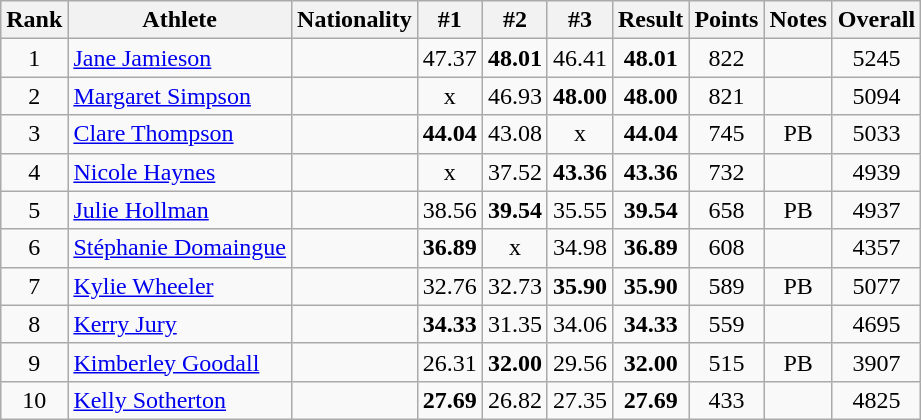<table class="wikitable sortable" style="text-align:center">
<tr>
<th>Rank</th>
<th>Athlete</th>
<th>Nationality</th>
<th>#1</th>
<th>#2</th>
<th>#3</th>
<th>Result</th>
<th>Points</th>
<th>Notes</th>
<th>Overall</th>
</tr>
<tr>
<td>1</td>
<td align=left><a href='#'>Jane Jamieson</a></td>
<td align=left></td>
<td>47.37</td>
<td><strong>48.01</strong></td>
<td>46.41</td>
<td><strong>48.01</strong></td>
<td>822</td>
<td></td>
<td>5245</td>
</tr>
<tr>
<td>2</td>
<td align=left><a href='#'>Margaret Simpson</a></td>
<td align=left></td>
<td>x</td>
<td>46.93</td>
<td><strong>48.00</strong></td>
<td><strong>48.00</strong></td>
<td>821</td>
<td></td>
<td>5094</td>
</tr>
<tr>
<td>3</td>
<td align=left><a href='#'>Clare Thompson</a></td>
<td align=left></td>
<td><strong>44.04</strong></td>
<td>43.08</td>
<td>x</td>
<td><strong>44.04</strong></td>
<td>745</td>
<td>PB</td>
<td>5033</td>
</tr>
<tr>
<td>4</td>
<td align=left><a href='#'>Nicole Haynes</a></td>
<td align=left></td>
<td>x</td>
<td>37.52</td>
<td><strong>43.36</strong></td>
<td><strong>43.36</strong></td>
<td>732</td>
<td></td>
<td>4939</td>
</tr>
<tr>
<td>5</td>
<td align=left><a href='#'>Julie Hollman</a></td>
<td align=left></td>
<td>38.56</td>
<td><strong>39.54</strong></td>
<td>35.55</td>
<td><strong>39.54</strong></td>
<td>658</td>
<td>PB</td>
<td>4937</td>
</tr>
<tr>
<td>6</td>
<td align=left><a href='#'>Stéphanie Domaingue</a></td>
<td align=left></td>
<td><strong>36.89</strong></td>
<td>x</td>
<td>34.98</td>
<td><strong>36.89</strong></td>
<td>608</td>
<td></td>
<td>4357</td>
</tr>
<tr>
<td>7</td>
<td align=left><a href='#'>Kylie Wheeler</a></td>
<td align=left></td>
<td>32.76</td>
<td>32.73</td>
<td><strong>35.90</strong></td>
<td><strong>35.90</strong></td>
<td>589</td>
<td>PB</td>
<td>5077</td>
</tr>
<tr>
<td>8</td>
<td align=left><a href='#'>Kerry Jury</a></td>
<td align=left></td>
<td><strong>34.33</strong></td>
<td>31.35</td>
<td>34.06</td>
<td><strong>34.33</strong></td>
<td>559</td>
<td></td>
<td>4695</td>
</tr>
<tr>
<td>9</td>
<td align=left><a href='#'>Kimberley Goodall</a></td>
<td align=left></td>
<td>26.31</td>
<td><strong>32.00</strong></td>
<td>29.56</td>
<td><strong>32.00</strong></td>
<td>515</td>
<td>PB</td>
<td>3907</td>
</tr>
<tr>
<td>10</td>
<td align=left><a href='#'>Kelly Sotherton</a></td>
<td align=left></td>
<td><strong>27.69</strong></td>
<td>26.82</td>
<td>27.35</td>
<td><strong>27.69</strong></td>
<td>433</td>
<td></td>
<td>4825</td>
</tr>
</table>
